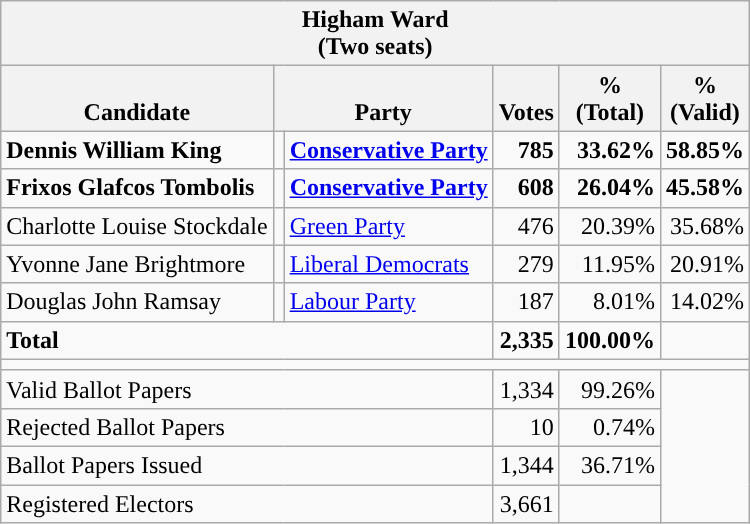<table class="wikitable" border="1" style="text-align:right; font-size:100%">
<tr>
<th align=center colspan=6>Higham Ward<br>(Two seats)</th>
</tr>
<tr>
<th valign=bottom>Candidate</th>
<th valign=bottom colspan=2>Party</th>
<th valign=bottom>Votes</th>
<th>%<br>(Total)</th>
<th>%<br>(Valid)</th>
</tr>
<tr>
<td align=left><strong>Dennis William King</strong></td>
<td style="background:"></td>
<td align=left><strong><a href='#'>Conservative Party</a></strong></td>
<td><strong>785</strong></td>
<td><strong>33.62%</strong></td>
<td><strong>58.85%</strong></td>
</tr>
<tr>
<td align=left><strong>Frixos Glafcos Tombolis</strong></td>
<td style="background:"></td>
<td align=left><strong><a href='#'>Conservative Party</a></strong></td>
<td><strong>608</strong></td>
<td><strong>26.04%</strong></td>
<td><strong>45.58%</strong></td>
</tr>
<tr>
<td align=left>Charlotte Louise Stockdale</td>
<td style="background:"></td>
<td align=left><a href='#'>Green Party</a></td>
<td>476</td>
<td>20.39%</td>
<td>35.68%</td>
</tr>
<tr>
<td align=left>Yvonne Jane Brightmore</td>
<td style="background:"></td>
<td align=left><a href='#'>Liberal Democrats</a></td>
<td>279</td>
<td>11.95%</td>
<td>20.91%</td>
</tr>
<tr>
<td align=left>Douglas John Ramsay</td>
<td style="background:"></td>
<td align=left><a href='#'>Labour Party</a></td>
<td>187</td>
<td>8.01%</td>
<td>14.02%</td>
</tr>
<tr style="font-weight:bold">
<td align=left colspan=3>Total</td>
<td>2,335</td>
<td>100.00%</td>
<td></td>
</tr>
<tr>
<td align=left colspan=6></td>
</tr>
<tr>
<td align=left colspan=3>Valid Ballot Papers</td>
<td>1,334</td>
<td>99.26%</td>
<td rowspan=4></td>
</tr>
<tr>
<td align=left colspan=3>Rejected Ballot Papers</td>
<td>10</td>
<td>0.74%</td>
</tr>
<tr>
<td align=left colspan=3>Ballot Papers Issued</td>
<td>1,344</td>
<td>36.71%</td>
</tr>
<tr>
<td align=left colspan=3>Registered Electors</td>
<td>3,661</td>
<td></td>
</tr>
</table>
